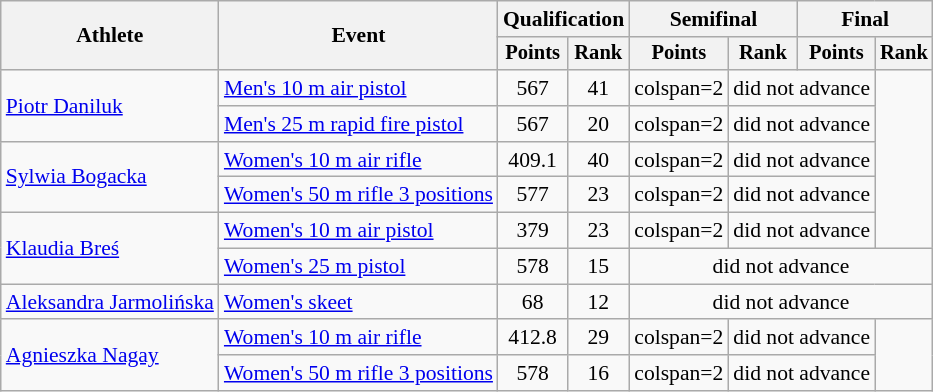<table class="wikitable" style="font-size:90%">
<tr>
<th rowspan="2">Athlete</th>
<th rowspan="2">Event</th>
<th colspan=2>Qualification</th>
<th colspan=2>Semifinal</th>
<th colspan=2>Final</th>
</tr>
<tr style="font-size:95%">
<th>Points</th>
<th>Rank</th>
<th>Points</th>
<th>Rank</th>
<th>Points</th>
<th>Rank</th>
</tr>
<tr align=center>
<td align=left rowspan=2><a href='#'>Piotr Daniluk</a></td>
<td align=left><a href='#'>Men's 10 m air pistol</a></td>
<td>567</td>
<td>41</td>
<td>colspan=2 </td>
<td colspan=2>did not advance</td>
</tr>
<tr align=center>
<td align=left><a href='#'>Men's 25 m rapid fire pistol</a></td>
<td>567</td>
<td>20</td>
<td>colspan=2 </td>
<td colspan=2>did not advance</td>
</tr>
<tr align=center>
<td align=left rowspan=2><a href='#'>Sylwia Bogacka</a></td>
<td align=left><a href='#'>Women's 10 m air rifle</a></td>
<td>409.1</td>
<td>40</td>
<td>colspan=2 </td>
<td colspan=2>did not advance</td>
</tr>
<tr align=center>
<td align=left><a href='#'>Women's 50 m rifle 3 positions</a></td>
<td>577</td>
<td>23</td>
<td>colspan=2 </td>
<td colspan=2>did not advance</td>
</tr>
<tr align=center>
<td align=left rowspan=2><a href='#'>Klaudia Breś</a></td>
<td align=left><a href='#'>Women's 10 m air pistol</a></td>
<td>379</td>
<td>23</td>
<td>colspan=2 </td>
<td colspan=2>did not advance</td>
</tr>
<tr align=center>
<td align=left><a href='#'>Women's 25 m pistol</a></td>
<td>578</td>
<td>15</td>
<td colspan=4>did not advance</td>
</tr>
<tr align=center>
<td align=left><a href='#'>Aleksandra Jarmolińska</a></td>
<td align=left><a href='#'>Women's skeet</a></td>
<td>68</td>
<td>12</td>
<td colspan=4>did not advance</td>
</tr>
<tr align=center>
<td align=left rowspan=2><a href='#'>Agnieszka Nagay</a></td>
<td align=left><a href='#'>Women's 10 m air rifle</a></td>
<td>412.8</td>
<td>29</td>
<td>colspan=2 </td>
<td colspan=2>did not advance</td>
</tr>
<tr align=center>
<td align=left><a href='#'>Women's 50 m rifle 3 positions</a></td>
<td>578</td>
<td>16</td>
<td>colspan=2 </td>
<td colspan=2>did not advance</td>
</tr>
</table>
